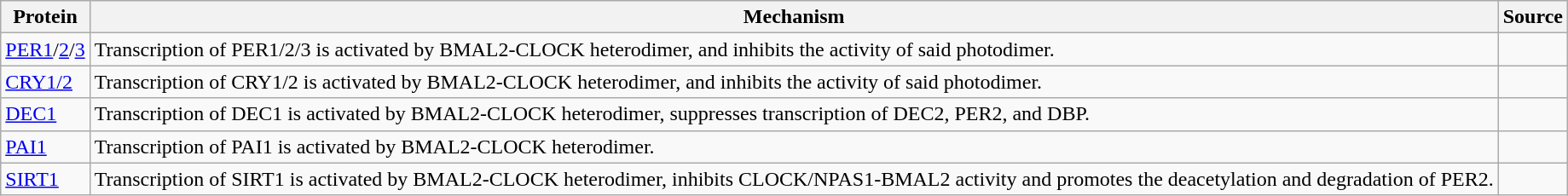<table class="wikitable">
<tr>
<th>Protein</th>
<th>Mechanism</th>
<th>Source</th>
</tr>
<tr>
<td><a href='#'>PER1</a>/<a href='#'>2</a>/<a href='#'>3</a></td>
<td>Transcription of PER1/2/3 is activated by BMAL2-CLOCK heterodimer, and inhibits the activity of said photodimer.</td>
<td></td>
</tr>
<tr>
<td><a href='#'>CRY1/2</a></td>
<td>Transcription of CRY1/2 is activated by BMAL2-CLOCK heterodimer, and inhibits the activity of said photodimer.</td>
<td></td>
</tr>
<tr>
<td><a href='#'>DEC1</a></td>
<td>Transcription of DEC1 is activated by BMAL2-CLOCK heterodimer, suppresses transcription of DEC2, PER2, and DBP.</td>
<td></td>
</tr>
<tr>
<td><a href='#'>PAI1</a></td>
<td>Transcription of PAI1 is activated by BMAL2-CLOCK heterodimer.</td>
<td></td>
</tr>
<tr>
<td><a href='#'>SIRT1</a></td>
<td>Transcription of SIRT1 is activated by BMAL2-CLOCK heterodimer, inhibits CLOCK/NPAS1-BMAL2 activity and promotes the deacetylation and degradation of PER2.</td>
<td></td>
</tr>
</table>
